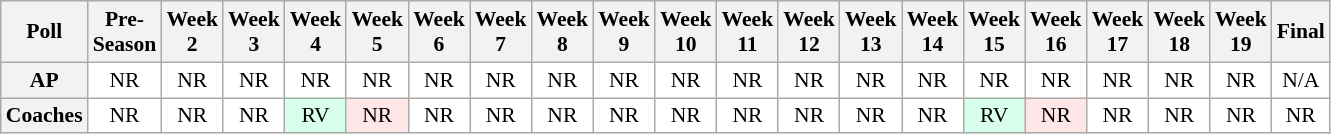<table class="wikitable" style="white-space:nowrap;font-size:90%">
<tr>
<th>Poll</th>
<th>Pre-<br>Season</th>
<th>Week<br>2</th>
<th>Week<br>3</th>
<th>Week<br>4</th>
<th>Week<br>5</th>
<th>Week<br>6</th>
<th>Week<br>7</th>
<th>Week<br>8</th>
<th>Week<br>9</th>
<th>Week<br>10</th>
<th>Week<br>11</th>
<th>Week<br>12</th>
<th>Week<br>13</th>
<th>Week<br>14</th>
<th>Week<br>15</th>
<th>Week<br>16</th>
<th>Week<br>17</th>
<th>Week<br>18</th>
<th>Week<br>19</th>
<th>Final</th>
</tr>
<tr style="text-align:center;">
<th>AP</th>
<td style="background:#FFF;">NR</td>
<td style="background:#FFF;">NR</td>
<td style="background:#FFF;">NR</td>
<td style="background:#FFF;">NR</td>
<td style="background:#FFF;">NR</td>
<td style="background:#FFF;">NR</td>
<td style="background:#FFF;">NR</td>
<td style="background:#FFF;">NR</td>
<td style="background:#FFF;">NR</td>
<td style="background:#FFF;">NR</td>
<td style="background:#FFF;">NR</td>
<td style="background:#FFF;">NR</td>
<td style="background:#FFF;">NR</td>
<td style="background:#FFF;">NR</td>
<td style="background:#FFF;">NR</td>
<td style="background:#FFF;">NR</td>
<td style="background:#FFF;">NR</td>
<td style="background:#FFF;">NR</td>
<td style="background:#FFF;">NR</td>
<td style="background:#FFF;">N/A</td>
</tr>
<tr style="text-align:center;">
<th>Coaches</th>
<td style="background:#FFF;">NR</td>
<td style="background:#FFF;">NR</td>
<td style="background:#FFF;">NR</td>
<td style="background:#D8FFEB;">RV</td>
<td style="background:#FFE6E6;">NR</td>
<td style="background:#FFF;">NR</td>
<td style="background:#FFF;">NR</td>
<td style="background:#FFF;">NR</td>
<td style="background:#FFF;">NR</td>
<td style="background:#FFF;">NR</td>
<td style="background:#FFF;">NR</td>
<td style="background:#FFF;">NR</td>
<td style="background:#FFF;">NR</td>
<td style="background:#FFF;">NR</td>
<td style="background:#D8FFEB;">RV</td>
<td style="background:#FFE6E6;">NR</td>
<td style="background:#FFF;">NR</td>
<td style="background:#FFF;">NR</td>
<td style="background:#FFF;">NR</td>
<td style="background:#FFF;">NR</td>
</tr>
</table>
